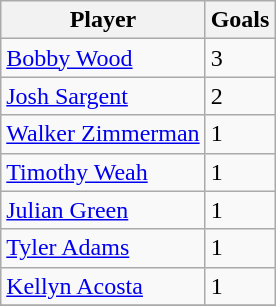<table class="wikitable sortable" style="text-align: left;">
<tr>
<th>Player</th>
<th>Goals</th>
</tr>
<tr>
<td><a href='#'>Bobby Wood</a></td>
<td>3</td>
</tr>
<tr>
<td><a href='#'>Josh Sargent</a></td>
<td>2</td>
</tr>
<tr>
<td><a href='#'>Walker Zimmerman</a></td>
<td>1</td>
</tr>
<tr>
<td><a href='#'>Timothy Weah</a></td>
<td>1</td>
</tr>
<tr>
<td><a href='#'>Julian Green</a></td>
<td>1</td>
</tr>
<tr>
<td><a href='#'>Tyler Adams</a></td>
<td>1</td>
</tr>
<tr>
<td><a href='#'>Kellyn Acosta</a></td>
<td>1</td>
</tr>
<tr>
</tr>
</table>
